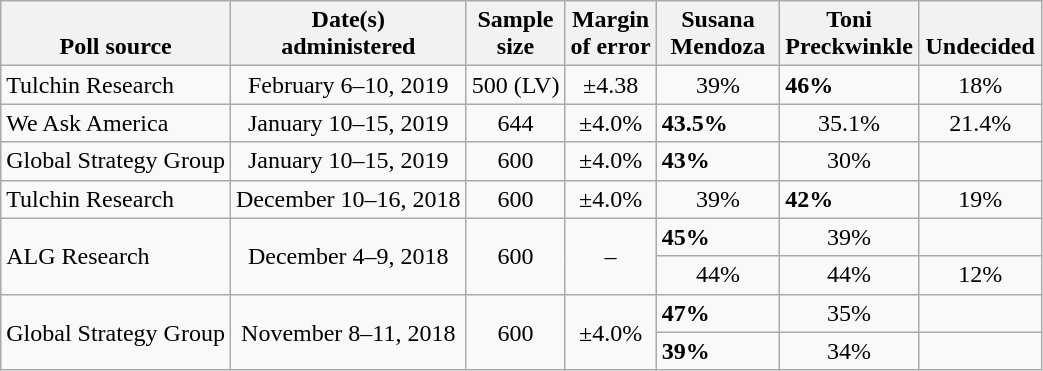<table class="wikitable">
<tr valign=bottom>
<th>Poll source</th>
<th>Date(s)<br>administered</th>
<th>Sample<br>size</th>
<th>Margin<br>of error</th>
<th style="width:75px;">Susana<br>Mendoza</th>
<th style="width:75px;">Toni<br>Preckwinkle</th>
<th style="width:75px;">Undecided</th>
</tr>
<tr>
<td>Tulchin Research</td>
<td align=center>February 6–10, 2019</td>
<td align=center>500 (LV)</td>
<td align=center>±4.38</td>
<td align=center>39%</td>
<td><strong>46%</strong></td>
<td align=center>18%</td>
</tr>
<tr>
<td>We Ask America</td>
<td align=center>January 10–15, 2019</td>
<td align=center>644</td>
<td align=center>±4.0%</td>
<td><strong>43.5%</strong></td>
<td align=center>35.1%</td>
<td align=center>21.4%</td>
</tr>
<tr>
<td>Global Strategy Group</td>
<td align=center>January 10–15, 2019</td>
<td align=center>600</td>
<td align=center>±4.0%</td>
<td><strong>43%</strong></td>
<td align=center>30%</td>
<td align=center></td>
</tr>
<tr>
<td>Tulchin Research</td>
<td align=center>December 10–16, 2018</td>
<td align=center>600</td>
<td align=center>±4.0%</td>
<td align=center>39%</td>
<td><strong>42%</strong></td>
<td align=center>19%</td>
</tr>
<tr>
<td rowspan=2>ALG Research</td>
<td rowspan=2 align=center>December 4–9, 2018</td>
<td rowspan=2 align=center>600</td>
<td rowspan=2 align=center>–</td>
<td><strong>45%</strong></td>
<td align=center>39%</td>
<td></td>
</tr>
<tr>
<td align=center>44%</td>
<td align=center>44%</td>
<td align=center>12%</td>
</tr>
<tr>
<td rowspan=2>Global Strategy Group</td>
<td rowspan=2 align=center>November 8–11, 2018</td>
<td rowspan=2 align=center>600</td>
<td rowspan=2 align=center>±4.0%</td>
<td><strong>47%</strong></td>
<td align=center>35%</td>
<td></td>
</tr>
<tr>
<td><strong>39%</strong></td>
<td align=center>34%</td>
<td></td>
</tr>
</table>
